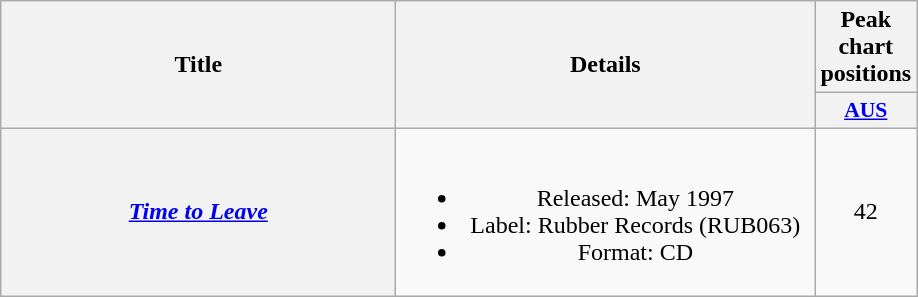<table class="wikitable plainrowheaders" style="text-align:center;" border="1">
<tr>
<th scope="col" rowspan="2" style="width:16em;">Title</th>
<th scope="col" rowspan="2" style="width:17em;">Details</th>
<th scope="col" colspan="1">Peak chart positions</th>
</tr>
<tr>
<th scope="col" style="width:3em;font-size:90%;"><a href='#'>AUS</a><br></th>
</tr>
<tr>
<th scope="row"><em><a href='#'>Time to Leave</a></em></th>
<td><br><ul><li>Released: May 1997</li><li>Label: Rubber Records (RUB063)</li><li>Format: CD</li></ul></td>
<td>42</td>
</tr>
</table>
